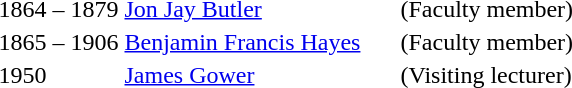<table>
<tr>
<td width="80">1864 – 1879</td>
<td width="180"><a href='#'>Jon Jay Butler</a></td>
<td>(Faculty member)</td>
</tr>
<tr>
<td width="80">1865 – 1906</td>
<td width="180"><a href='#'>Benjamin Francis Hayes</a></td>
<td>(Faculty member)</td>
</tr>
<tr>
<td>1950</td>
<td><a href='#'>James Gower</a></td>
<td>(Visiting lecturer)</td>
</tr>
</table>
